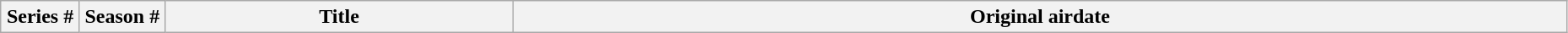<table class="wikitable plainrowheaders" style="width:98%;">
<tr>
<th width="55">Series #</th>
<th width="60">Season #</th>
<th>Title</th>
<th>Original airdate<br>










</th>
</tr>
</table>
